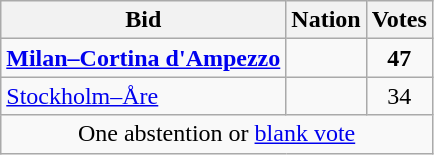<table class="wikitable">
<tr>
<th>Bid</th>
<th>Nation</th>
<th>Votes</th>
</tr>
<tr>
<td><strong><a href='#'>Milan–Cortina d'Ampezzo</a></strong></td>
<td><strong></strong></td>
<td align=center><strong>47</strong></td>
</tr>
<tr>
<td><a href='#'>Stockholm–Åre</a></td>
<td></td>
<td align=center>34</td>
</tr>
<tr>
<td colspan="3" style="text-align: center;">One abstention or <a href='#'>blank vote</a></td>
</tr>
</table>
